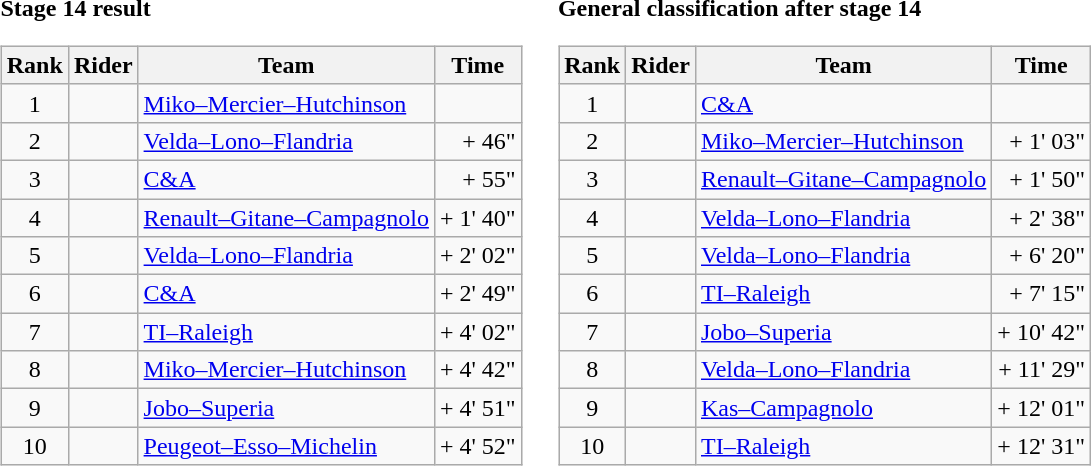<table>
<tr>
<td><strong>Stage 14 result</strong><br><table class="wikitable">
<tr>
<th scope="col">Rank</th>
<th scope="col">Rider</th>
<th scope="col">Team</th>
<th scope="col">Time</th>
</tr>
<tr>
<td style="text-align:center;">1</td>
<td></td>
<td><a href='#'>Miko–Mercier–Hutchinson</a></td>
<td style="text-align:right;"></td>
</tr>
<tr>
<td style="text-align:center;">2</td>
<td></td>
<td><a href='#'>Velda–Lono–Flandria</a></td>
<td style="text-align:right;">+ 46"</td>
</tr>
<tr>
<td style="text-align:center;">3</td>
<td></td>
<td><a href='#'>C&A</a></td>
<td style="text-align:right;">+ 55"</td>
</tr>
<tr>
<td style="text-align:center;">4</td>
<td></td>
<td><a href='#'>Renault–Gitane–Campagnolo</a></td>
<td style="text-align:right;">+ 1' 40"</td>
</tr>
<tr>
<td style="text-align:center;">5</td>
<td></td>
<td><a href='#'>Velda–Lono–Flandria</a></td>
<td style="text-align:right;">+ 2' 02"</td>
</tr>
<tr>
<td style="text-align:center;">6</td>
<td></td>
<td><a href='#'>C&A</a></td>
<td style="text-align:right;">+ 2' 49"</td>
</tr>
<tr>
<td style="text-align:center;">7</td>
<td></td>
<td><a href='#'>TI–Raleigh</a></td>
<td style="text-align:right;">+ 4' 02"</td>
</tr>
<tr>
<td style="text-align:center;">8</td>
<td></td>
<td><a href='#'>Miko–Mercier–Hutchinson</a></td>
<td style="text-align:right;">+ 4' 42"</td>
</tr>
<tr>
<td style="text-align:center;">9</td>
<td></td>
<td><a href='#'>Jobo–Superia</a></td>
<td style="text-align:right;">+ 4' 51"</td>
</tr>
<tr>
<td style="text-align:center;">10</td>
<td></td>
<td><a href='#'>Peugeot–Esso–Michelin</a></td>
<td style="text-align:right;">+ 4' 52"</td>
</tr>
</table>
</td>
<td></td>
<td><strong>General classification after stage 14</strong><br><table class="wikitable">
<tr>
<th scope="col">Rank</th>
<th scope="col">Rider</th>
<th scope="col">Team</th>
<th scope="col">Time</th>
</tr>
<tr>
<td style="text-align:center;">1</td>
<td> </td>
<td><a href='#'>C&A</a></td>
<td style="text-align:right;"></td>
</tr>
<tr>
<td style="text-align:center;">2</td>
<td></td>
<td><a href='#'>Miko–Mercier–Hutchinson</a></td>
<td style="text-align:right;">+ 1' 03"</td>
</tr>
<tr>
<td style="text-align:center;">3</td>
<td></td>
<td><a href='#'>Renault–Gitane–Campagnolo</a></td>
<td style="text-align:right;">+ 1' 50"</td>
</tr>
<tr>
<td style="text-align:center;">4</td>
<td></td>
<td><a href='#'>Velda–Lono–Flandria</a></td>
<td style="text-align:right;">+ 2' 38"</td>
</tr>
<tr>
<td style="text-align:center;">5</td>
<td></td>
<td><a href='#'>Velda–Lono–Flandria</a></td>
<td style="text-align:right;">+ 6' 20"</td>
</tr>
<tr>
<td style="text-align:center;">6</td>
<td></td>
<td><a href='#'>TI–Raleigh</a></td>
<td style="text-align:right;">+ 7' 15"</td>
</tr>
<tr>
<td style="text-align:center;">7</td>
<td></td>
<td><a href='#'>Jobo–Superia</a></td>
<td style="text-align:right;">+ 10' 42"</td>
</tr>
<tr>
<td style="text-align:center;">8</td>
<td></td>
<td><a href='#'>Velda–Lono–Flandria</a></td>
<td style="text-align:right;">+ 11' 29"</td>
</tr>
<tr>
<td style="text-align:center;">9</td>
<td></td>
<td><a href='#'>Kas–Campagnolo</a></td>
<td style="text-align:right;">+ 12' 01"</td>
</tr>
<tr>
<td style="text-align:center;">10</td>
<td></td>
<td><a href='#'>TI–Raleigh</a></td>
<td style="text-align:right;">+ 12' 31"</td>
</tr>
</table>
</td>
</tr>
</table>
